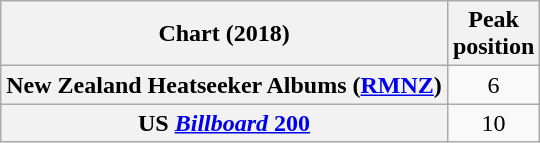<table class="wikitable sortable plainrowheaders" style="text-align:center">
<tr>
<th scope="col">Chart (2018)</th>
<th scope="col">Peak<br> position</th>
</tr>
<tr>
<th scope="row">New Zealand Heatseeker Albums (<a href='#'>RMNZ</a>)</th>
<td>6</td>
</tr>
<tr>
<th scope="row">US <a href='#'><em>Billboard</em> 200</a></th>
<td>10</td>
</tr>
</table>
